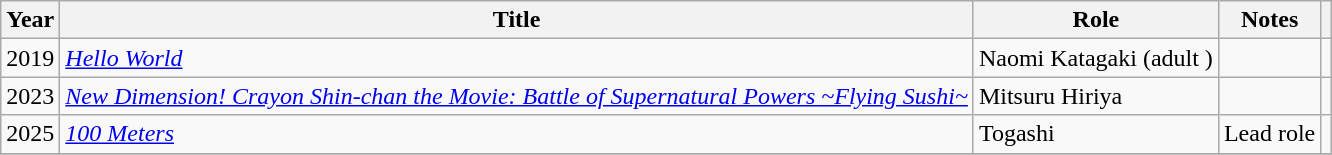<table class="wikitable">
<tr>
<th>Year</th>
<th>Title</th>
<th>Role</th>
<th>Notes</th>
<th class="unsortable"></th>
</tr>
<tr>
<td>2019</td>
<td><em><a href='#'>Hello World</a></em></td>
<td>Naomi Katagaki (adult )</td>
<td></td>
<td></td>
</tr>
<tr>
<td>2023</td>
<td><em><a href='#'>New Dimension! Crayon Shin-chan the Movie: Battle of Supernatural Powers ~Flying Sushi~</a></em></td>
<td>Mitsuru Hiriya</td>
<td></td>
<td></td>
</tr>
<tr>
<td>2025</td>
<td><em><a href='#'>100 Meters</a></em></td>
<td>Togashi</td>
<td>Lead role</td>
<td></td>
</tr>
<tr>
</tr>
</table>
